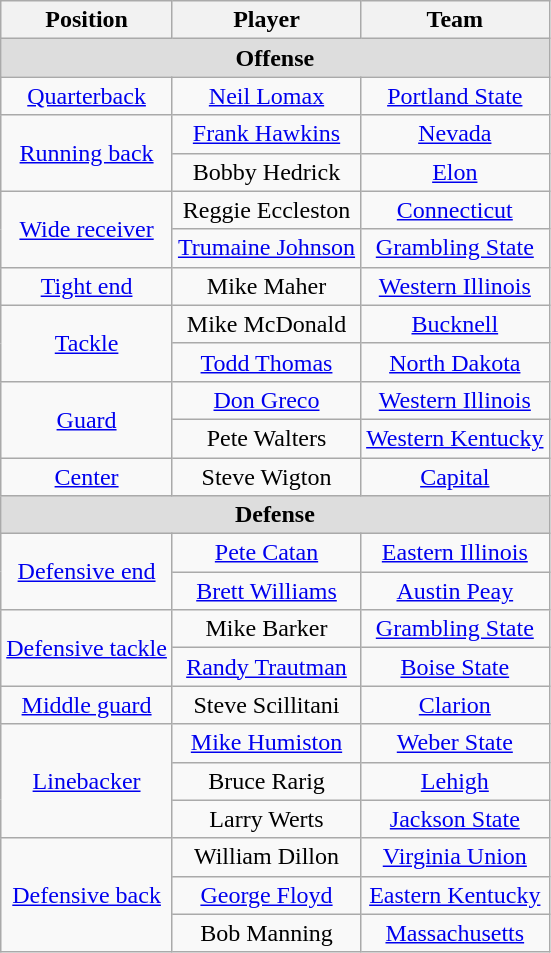<table class="wikitable">
<tr>
<th>Position</th>
<th>Player</th>
<th>Team</th>
</tr>
<tr>
<td colspan="3" style="text-align:center; background:#ddd;"><strong>Offense</strong></td>
</tr>
<tr style="text-align:center;">
<td><a href='#'>Quarterback</a></td>
<td><a href='#'>Neil Lomax</a></td>
<td><a href='#'>Portland State</a></td>
</tr>
<tr style="text-align:center;">
<td rowspan="2"><a href='#'>Running back</a></td>
<td><a href='#'>Frank Hawkins</a></td>
<td><a href='#'>Nevada</a></td>
</tr>
<tr style="text-align:center;">
<td>Bobby Hedrick</td>
<td><a href='#'>Elon</a></td>
</tr>
<tr style="text-align:center;">
<td rowspan="2"><a href='#'>Wide receiver</a></td>
<td>Reggie Eccleston</td>
<td><a href='#'>Connecticut</a></td>
</tr>
<tr style="text-align:center;">
<td><a href='#'>Trumaine Johnson</a></td>
<td><a href='#'>Grambling State</a></td>
</tr>
<tr style="text-align:center;">
<td><a href='#'>Tight end</a></td>
<td>Mike Maher</td>
<td><a href='#'>Western Illinois</a></td>
</tr>
<tr style="text-align:center;">
<td rowspan="2"><a href='#'>Tackle</a></td>
<td>Mike McDonald</td>
<td><a href='#'>Bucknell</a></td>
</tr>
<tr style="text-align:center;">
<td><a href='#'>Todd Thomas</a></td>
<td><a href='#'>North Dakota</a></td>
</tr>
<tr style="text-align:center;">
<td rowspan="2"><a href='#'>Guard</a></td>
<td><a href='#'>Don Greco</a></td>
<td><a href='#'>Western Illinois</a></td>
</tr>
<tr style="text-align:center;">
<td>Pete Walters</td>
<td><a href='#'>Western Kentucky</a></td>
</tr>
<tr style="text-align:center;">
<td><a href='#'>Center</a></td>
<td>Steve Wigton</td>
<td><a href='#'>Capital</a></td>
</tr>
<tr>
<td colspan="3" style="text-align:center; background:#ddd;"><strong>Defense</strong></td>
</tr>
<tr style="text-align:center;">
<td rowspan="2"><a href='#'>Defensive end</a></td>
<td><a href='#'>Pete Catan</a></td>
<td><a href='#'>Eastern Illinois</a></td>
</tr>
<tr style="text-align:center;">
<td><a href='#'>Brett Williams</a></td>
<td><a href='#'>Austin Peay</a></td>
</tr>
<tr style="text-align:center;">
<td rowspan="2"><a href='#'>Defensive tackle</a></td>
<td>Mike Barker</td>
<td><a href='#'>Grambling State</a></td>
</tr>
<tr style="text-align:center;">
<td><a href='#'>Randy Trautman</a></td>
<td><a href='#'>Boise State</a></td>
</tr>
<tr style="text-align:center;">
<td><a href='#'>Middle guard</a></td>
<td>Steve Scillitani</td>
<td><a href='#'>Clarion</a></td>
</tr>
<tr style="text-align:center;">
<td rowspan="3"><a href='#'>Linebacker</a></td>
<td><a href='#'>Mike Humiston</a></td>
<td><a href='#'>Weber State</a></td>
</tr>
<tr style="text-align:center;">
<td>Bruce Rarig</td>
<td><a href='#'>Lehigh</a></td>
</tr>
<tr style="text-align:center;">
<td>Larry Werts</td>
<td><a href='#'>Jackson State</a></td>
</tr>
<tr style="text-align:center;">
<td rowspan="3"><a href='#'>Defensive back</a></td>
<td>William Dillon</td>
<td><a href='#'>Virginia Union</a></td>
</tr>
<tr style="text-align:center;">
<td><a href='#'>George Floyd</a></td>
<td><a href='#'>Eastern Kentucky</a></td>
</tr>
<tr style="text-align:center;">
<td>Bob Manning</td>
<td><a href='#'>Massachusetts</a></td>
</tr>
</table>
